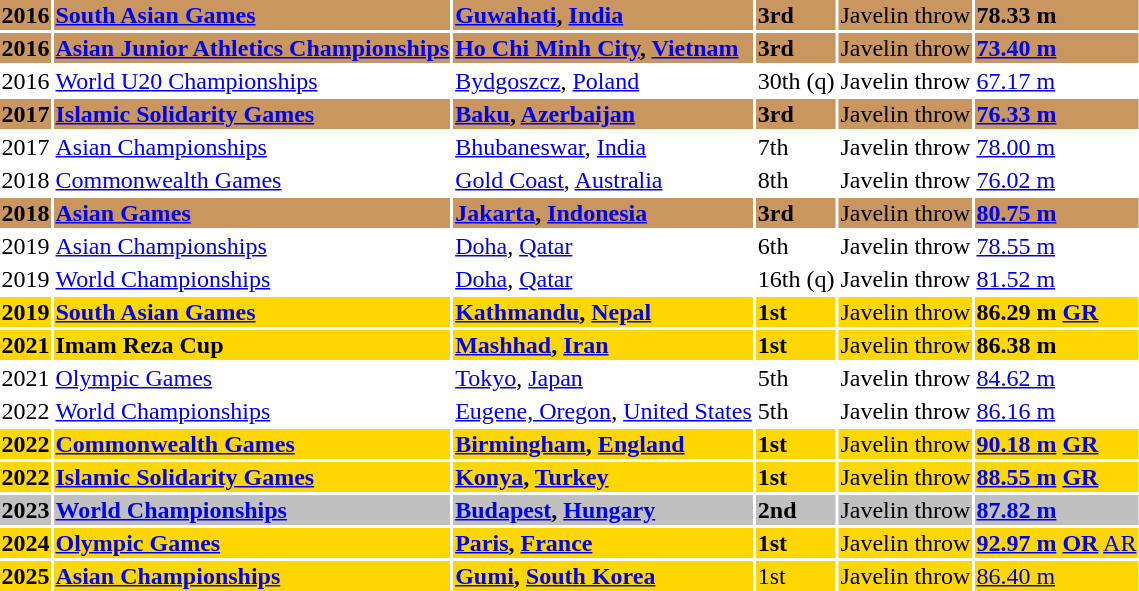<table>
<tr bgcolor=c9966>
<td><strong>2016</strong></td>
<td><strong><a href='#'>South Asian Games</a></strong></td>
<td> <strong><a href='#'>Guwahati</a>, <a href='#'>India</a></strong></td>
<td><strong>3rd</strong></td>
<td>Javelin throw</td>
<td><strong>78.33 m</strong></td>
</tr>
<tr bgcolor=c9966>
<td><strong>2016</strong></td>
<td><strong><a href='#'>Asian Junior Athletics Championships</a></strong></td>
<td> <strong><a href='#'>Ho Chi Minh City</a>, <a href='#'>Vietnam</a></strong></td>
<td><strong>3rd</strong></td>
<td>Javelin throw</td>
<td><strong><a href='#'>73.40 m</a></strong></td>
</tr>
<tr>
<td>2016</td>
<td><a href='#'>World U20 Championships</a></td>
<td> <a href='#'>Bydgoszcz</a>, <a href='#'>Poland</a></td>
<td>30th (q)</td>
<td>Javelin throw</td>
<td><a href='#'>67.17 m</a></td>
</tr>
<tr bgcolor=c9966>
<td><strong>2017</strong></td>
<td><strong><a href='#'>Islamic Solidarity Games</a></strong></td>
<td> <strong><a href='#'>Baku</a>, <a href='#'>Azerbaijan</a></strong></td>
<td><strong>3rd</strong></td>
<td>Javelin throw</td>
<td><strong><a href='#'>76.33 m</a></strong></td>
</tr>
<tr>
<td>2017</td>
<td><a href='#'>Asian Championships</a></td>
<td> <a href='#'>Bhubaneswar</a>, <a href='#'>India</a></td>
<td>7th</td>
<td>Javelin throw</td>
<td><a href='#'>78.00 m</a></td>
</tr>
<tr>
<td>2018</td>
<td><a href='#'>Commonwealth Games</a></td>
<td> <a href='#'>Gold Coast</a>, <a href='#'>Australia</a></td>
<td>8th</td>
<td>Javelin throw</td>
<td><a href='#'>76.02 m</a></td>
</tr>
<tr bgcolor=c9966>
<td><strong>2018</strong></td>
<td><strong><a href='#'>Asian Games</a></strong></td>
<td> <strong><a href='#'>Jakarta</a>, <a href='#'>Indonesia</a></strong></td>
<td><strong>3rd</strong></td>
<td>Javelin throw</td>
<td><strong><a href='#'>80.75 m</a></strong></td>
</tr>
<tr>
<td>2019</td>
<td><a href='#'>Asian Championships</a></td>
<td> <a href='#'>Doha</a>, <a href='#'>Qatar</a></td>
<td>6th</td>
<td>Javelin throw</td>
<td><a href='#'>78.55 m</a></td>
</tr>
<tr>
<td>2019</td>
<td><a href='#'>World Championships</a></td>
<td> <a href='#'>Doha</a>, <a href='#'>Qatar</a></td>
<td>16th (q)</td>
<td>Javelin throw</td>
<td><a href='#'>81.52 m</a> </td>
</tr>
<tr bgcolor=gold>
<td><strong>2019</strong></td>
<td><strong><a href='#'>South Asian Games</a></strong></td>
<td> <strong><a href='#'>Kathmandu</a>, <a href='#'>Nepal</a></strong></td>
<td><strong>1st</strong></td>
<td>Javelin throw</td>
<td><strong>86.29 m <a href='#'>GR</a></strong> </td>
</tr>
<tr bgcolor=gold>
<td><strong>2021</strong></td>
<td 1st International Athletics Tournament><strong>Imam Reza Cup</strong></td>
<td> <strong><a href='#'>Mashhad</a>, <a href='#'>Iran</a></strong></td>
<td><strong>1st</strong></td>
<td>Javelin throw</td>
<td><strong>86.38 m</strong> </td>
</tr>
<tr>
<td>2021</td>
<td><a href='#'>Olympic Games</a></td>
<td> <a href='#'>Tokyo</a>, <a href='#'>Japan</a></td>
<td>5th</td>
<td>Javelin throw</td>
<td><a href='#'>84.62 m</a></td>
</tr>
<tr>
<td>2022</td>
<td><a href='#'>World Championships</a></td>
<td> <a href='#'>Eugene, Oregon</a>, <a href='#'>United States</a></td>
<td>5th</td>
<td>Javelin throw</td>
<td><a href='#'>86.16 m</a></td>
</tr>
<tr bgcolor=gold>
<td><strong>2022</strong></td>
<td><strong><a href='#'>Commonwealth Games</a></strong></td>
<td> <strong><a href='#'>Birmingham</a>, <a href='#'>England</a></strong></td>
<td><strong>1st</strong></td>
<td>Javelin throw</td>
<td><strong><a href='#'>90.18 m</a> <a href='#'>GR</a></strong> </td>
</tr>
<tr bgcolor=gold>
<td><strong>2022</strong></td>
<td><strong><a href='#'>Islamic Solidarity Games</a></strong></td>
<td> <strong><a href='#'>Konya</a>, <a href='#'>Turkey</a></strong></td>
<td><strong>1st</strong></td>
<td>Javelin throw</td>
<td><strong><a href='#'>88.55 m</a> <a href='#'>GR</a></strong></td>
</tr>
<tr bgcolor=silver>
<td><strong>2023</strong></td>
<td><strong><a href='#'>World Championships</a></strong></td>
<td> <strong><a href='#'>Budapest</a>, <a href='#'>Hungary</a></strong></td>
<td><strong>2nd</strong></td>
<td>Javelin throw</td>
<td><strong><a href='#'>87.82 m</a></strong> </td>
</tr>
<tr bgcolor=gold>
<td><strong>2024</strong></td>
<td><strong><a href='#'>Olympic Games</a></strong></td>
<td> <strong><a href='#'>Paris</a>, <a href='#'>France</a></strong></td>
<td><strong>1st</strong></td>
<td>Javelin throw</td>
<td><strong><a href='#'>92.97 m</a> <a href='#'>OR</a></strong> <a href='#'>AR</a></td>
</tr>
<tr bgcolor=gold>
<td><strong>2025</strong></td>
<td><strong><a href='#'>Asian Championships</a></strong></td>
<td> <strong> <a href='#'>Gumi</a>, <a href='#'>South Korea</a></td>
<td></strong>1st<strong></td>
<td>Javelin throw</td>
<td></strong><a href='#'>86.40 m</a></td>
</tr>
</table>
